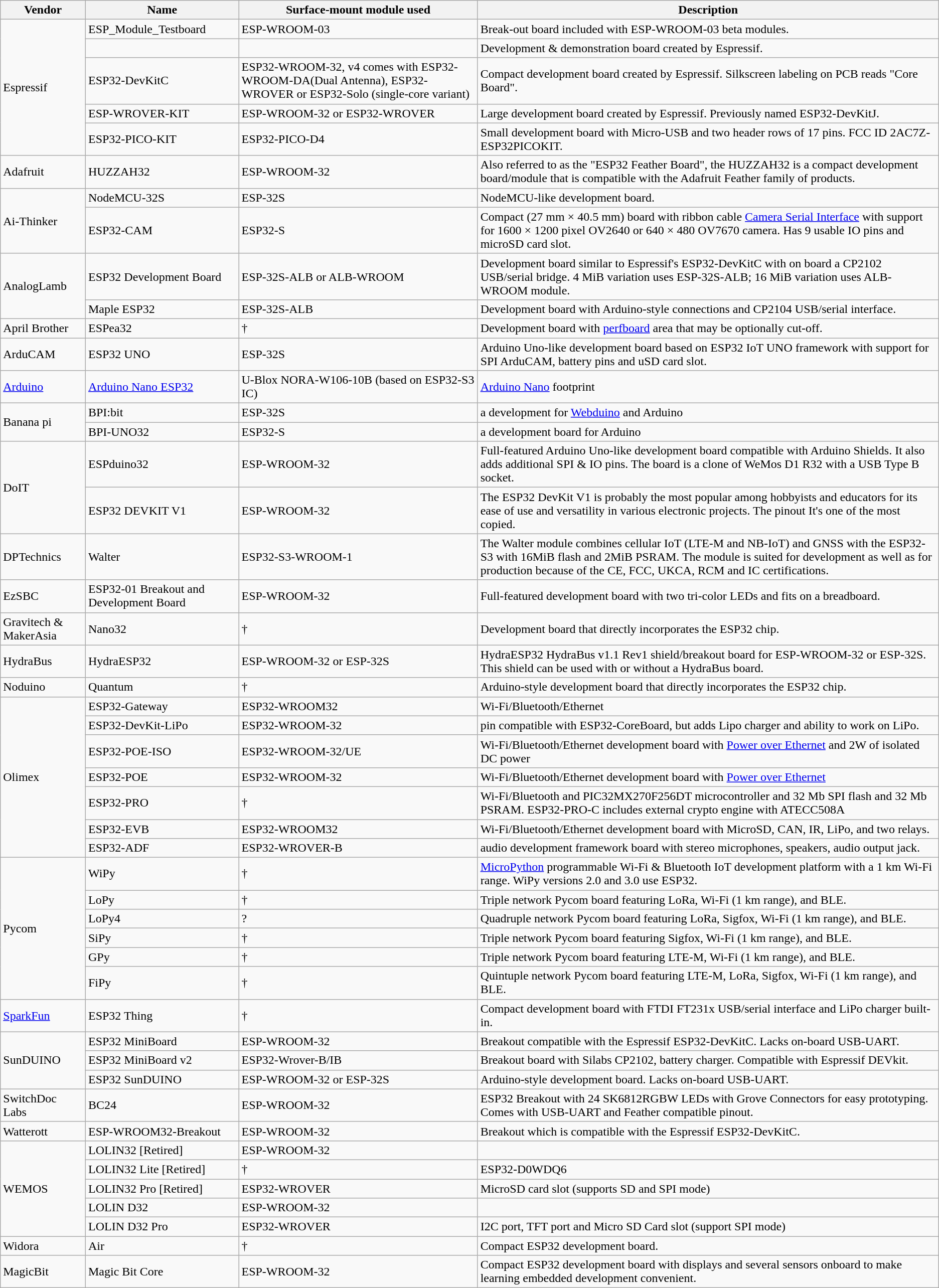<table class="wikitable">
<tr>
<th>Vendor</th>
<th>Name</th>
<th>Surface-mount module used</th>
<th>Description</th>
</tr>
<tr>
<td rowspan="5">Espressif</td>
<td>ESP_Module_Testboard</td>
<td>ESP-WROOM-03</td>
<td>Break-out board included with ESP-WROOM-03 beta modules.</td>
</tr>
<tr>
<td></td>
<td></td>
<td>Development & demonstration board created by Espressif.</td>
</tr>
<tr>
<td>ESP32-DevKitC</td>
<td>ESP32-WROOM-32, v4 comes with ESP32-WROOM-DA(Dual Antenna), ESP32-WROVER or ESP32-Solo (single-core variant)</td>
<td>Compact development board created by Espressif. Silkscreen labeling on PCB reads "Core Board".</td>
</tr>
<tr>
<td>ESP-WROVER-KIT</td>
<td>ESP-WROOM-32 or ESP32-WROVER</td>
<td>Large development board created by Espressif. Previously named ESP32-DevKitJ.</td>
</tr>
<tr>
<td>ESP32-PICO-KIT</td>
<td>ESP32-PICO-D4</td>
<td>Small development board with Micro-USB and two header rows of 17 pins. FCC ID 2AC7Z-ESP32PICOKIT.</td>
</tr>
<tr>
<td>Adafruit</td>
<td>HUZZAH32</td>
<td>ESP-WROOM-32</td>
<td>Also referred to as the "ESP32 Feather Board", the HUZZAH32 is a compact development board/module that is compatible with the Adafruit Feather family of products.</td>
</tr>
<tr>
<td rowspan="2">Ai-Thinker</td>
<td>NodeMCU-32S</td>
<td>ESP-32S</td>
<td>NodeMCU-like development board.</td>
</tr>
<tr>
<td>ESP32-CAM</td>
<td>ESP32-S</td>
<td>Compact (27 mm × 40.5 mm) board with ribbon cable <a href='#'>Camera Serial Interface</a> with support for 1600 × 1200 pixel OV2640 or 640 × 480 OV7670 camera. Has 9 usable IO pins and microSD card slot.</td>
</tr>
<tr>
<td rowspan="2">AnalogLamb</td>
<td>ESP32 Development Board</td>
<td>ESP-32S-ALB or ALB-WROOM</td>
<td>Development board similar to Espressif's ESP32-DevKitC with on board a CP2102 USB/serial bridge. 4 MiB variation uses ESP-32S-ALB; 16 MiB variation uses ALB-WROOM module.</td>
</tr>
<tr>
<td>Maple ESP32</td>
<td>ESP-32S-ALB</td>
<td>Development board with Arduino-style connections and CP2104 USB/serial interface.</td>
</tr>
<tr>
<td>April Brother</td>
<td>ESPea32</td>
<td>†</td>
<td>Development board with <a href='#'>perfboard</a> area that may be optionally cut-off.</td>
</tr>
<tr>
<td>ArduCAM</td>
<td>ESP32 UNO</td>
<td>ESP-32S</td>
<td>Arduino Uno-like development board based on ESP32 IoT UNO framework with support for SPI ArduCAM, battery pins and uSD card slot.</td>
</tr>
<tr>
<td><a href='#'>Arduino</a></td>
<td><a href='#'>Arduino Nano ESP32</a></td>
<td>U-Blox NORA-W106-10B (based on ESP32-S3 IC)</td>
<td><a href='#'>Arduino Nano</a> footprint</td>
</tr>
<tr>
<td rowspan="2">Banana pi</td>
<td>BPI:bit</td>
<td>ESP-32S</td>
<td>a development for <a href='#'>Webduino</a> and Arduino</td>
</tr>
<tr>
<td>BPI-UNO32</td>
<td>ESP32-S</td>
<td>a development board for Arduino</td>
</tr>
<tr>
<td rowspan="2">DoIT</td>
<td>ESPduino32</td>
<td>ESP-WROOM-32</td>
<td>Full-featured Arduino Uno-like development board compatible with Arduino Shields. It also adds additional SPI & IO pins. The board is a clone of WeMos D1 R32 with a USB Type B socket.</td>
</tr>
<tr>
<td>ESP32 DEVKIT V1</td>
<td>ESP-WROOM-32</td>
<td>The ESP32 DevKit V1 is probably the most popular among hobbyists and educators for its ease of use and versatility in various electronic projects. The pinout It's one of the most copied.</td>
</tr>
<tr>
<td>DPTechnics</td>
<td>Walter</td>
<td>ESP32-S3-WROOM-1</td>
<td>The Walter module combines cellular IoT (LTE-M and NB-IoT) and GNSS with the ESP32-S3 with 16MiB flash and 2MiB PSRAM. The module is suited for development as well as for production because of the CE, FCC, UKCA, RCM and IC certifications.</td>
</tr>
<tr>
<td>EzSBC</td>
<td>ESP32-01 Breakout and Development Board</td>
<td>ESP-WROOM-32</td>
<td>Full-featured development board with two tri-color LEDs and fits on a breadboard.</td>
</tr>
<tr>
<td>Gravitech & MakerAsia</td>
<td>Nano32</td>
<td>†</td>
<td>Development board that directly incorporates the ESP32 chip.</td>
</tr>
<tr>
<td>HydraBus</td>
<td>HydraESP32</td>
<td>ESP-WROOM-32 or ESP-32S</td>
<td>HydraESP32 HydraBus v1.1 Rev1 shield/breakout board for ESP-WROOM-32 or ESP-32S. This shield can be used with or without a HydraBus board.</td>
</tr>
<tr>
<td>Noduino</td>
<td>Quantum</td>
<td>†</td>
<td>Arduino-style development board that directly incorporates the ESP32 chip.</td>
</tr>
<tr>
<td rowspan="7">Olimex</td>
<td>ESP32-Gateway</td>
<td>ESP32-WROOM32</td>
<td>Wi-Fi/Bluetooth/Ethernet</td>
</tr>
<tr>
<td>ESP32-DevKit-LiPo</td>
<td>ESP32-WROOM-32</td>
<td>pin compatible with ESP32-CoreBoard, but adds Lipo charger and ability to work on LiPo.</td>
</tr>
<tr>
<td>ESP32-POE-ISO</td>
<td>ESP32-WROOM-32/UE</td>
<td>Wi-Fi/Bluetooth/Ethernet development board with <a href='#'>Power over Ethernet</a> and 2W of isolated DC power</td>
</tr>
<tr>
<td>ESP32-POE</td>
<td>ESP32-WROOM-32</td>
<td>Wi-Fi/Bluetooth/Ethernet development board with <a href='#'>Power over Ethernet</a></td>
</tr>
<tr>
<td>ESP32-PRO</td>
<td>†</td>
<td>Wi-Fi/Bluetooth and PIC32MX270F256DT microcontroller and 32 Mb SPI flash and 32 Mb PSRAM. ESP32-PRO-C includes external crypto engine with ATECC508A</td>
</tr>
<tr>
<td>ESP32-EVB</td>
<td>ESP32-WROOM32</td>
<td>Wi-Fi/Bluetooth/Ethernet development board with MicroSD, CAN, IR, LiPo, and two relays.</td>
</tr>
<tr>
<td>ESP32-ADF</td>
<td>ESP32-WROVER-B</td>
<td>audio development framework board with stereo microphones, speakers, audio output jack.</td>
</tr>
<tr>
<td rowspan="6">Pycom</td>
<td>WiPy</td>
<td>†</td>
<td><a href='#'>MicroPython</a> programmable Wi-Fi & Bluetooth IoT development platform with a 1 km Wi-Fi range. WiPy versions 2.0 and 3.0 use ESP32.</td>
</tr>
<tr>
<td>LoPy</td>
<td>†</td>
<td>Triple network Pycom board featuring LoRa, Wi-Fi (1 km range), and BLE.</td>
</tr>
<tr>
<td>LoPy4</td>
<td>?</td>
<td>Quadruple network Pycom board featuring LoRa, Sigfox, Wi-Fi (1 km range), and BLE.</td>
</tr>
<tr>
<td>SiPy</td>
<td>†</td>
<td>Triple network Pycom board featuring Sigfox, Wi-Fi (1 km range), and BLE.</td>
</tr>
<tr>
<td>GPy</td>
<td>†</td>
<td>Triple network Pycom board featuring LTE-M, Wi-Fi (1 km range), and BLE.</td>
</tr>
<tr>
<td>FiPy</td>
<td>†</td>
<td>Quintuple network Pycom board featuring LTE-M, LoRa, Sigfox, Wi-Fi (1 km range), and BLE.</td>
</tr>
<tr>
<td><a href='#'>SparkFun</a></td>
<td>ESP32 Thing</td>
<td>†</td>
<td>Compact development board with FTDI FT231x USB/serial interface and LiPo charger built-in.</td>
</tr>
<tr>
<td rowspan="3">SunDUINO</td>
<td>ESP32 MiniBoard</td>
<td>ESP-WROOM-32</td>
<td>Breakout compatible with the Espressif ESP32-DevKitC. Lacks on-board USB-UART.</td>
</tr>
<tr>
<td>ESP32 MiniBoard v2</td>
<td>ESP32-Wrover-B/IB</td>
<td>Breakout board with Silabs CP2102, battery charger. Compatible with Espressif DEVkit.</td>
</tr>
<tr>
<td>ESP32 SunDUINO</td>
<td>ESP-WROOM-32 or ESP-32S</td>
<td>Arduino-style development board. Lacks on-board USB-UART.</td>
</tr>
<tr>
<td>SwitchDoc Labs</td>
<td>BC24</td>
<td>ESP-WROOM-32</td>
<td>ESP32 Breakout with 24 SK6812RGBW LEDs with Grove Connectors for easy prototyping. Comes with USB-UART and Feather compatible pinout.</td>
</tr>
<tr>
<td>Watterott</td>
<td>ESP-WROOM32-Breakout</td>
<td>ESP-WROOM-32</td>
<td>Breakout which is compatible with the Espressif ESP32-DevKitC.</td>
</tr>
<tr>
<td rowspan="5">WEMOS</td>
<td>LOLIN32 [Retired]</td>
<td>ESP-WROOM-32</td>
<td></td>
</tr>
<tr>
<td>LOLIN32 Lite [Retired]</td>
<td>†</td>
<td>ESP32-D0WDQ6</td>
</tr>
<tr>
<td>LOLIN32 Pro [Retired]</td>
<td>ESP32-WROVER</td>
<td>MicroSD card slot (supports SD and SPI mode)</td>
</tr>
<tr>
<td>LOLIN D32</td>
<td>ESP-WROOM-32</td>
<td></td>
</tr>
<tr>
<td>LOLIN D32 Pro</td>
<td>ESP32-WROVER</td>
<td>I2C port, TFT port and Micro SD Card slot (support SPI mode)</td>
</tr>
<tr>
<td>Widora</td>
<td>Air</td>
<td>†</td>
<td>Compact ESP32 development board.</td>
</tr>
<tr>
<td>MagicBit</td>
<td>Magic Bit Core</td>
<td>ESP-WROOM-32</td>
<td>Compact ESP32 development board with displays and several sensors onboard to make learning embedded development convenient.</td>
</tr>
</table>
